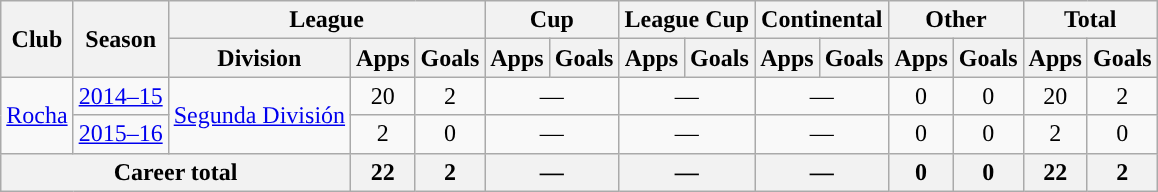<table class="wikitable" style="text-align:center">
<tr>
<th rowspan="2">Club</th>
<th rowspan="2">Season</th>
<th colspan="3">League</th>
<th colspan="2">Cup</th>
<th colspan="2">League Cup</th>
<th colspan="2">Continental</th>
<th colspan="2">Other</th>
<th colspan="2">Total</th>
</tr>
<tr>
<th>Division</th>
<th>Apps</th>
<th>Goals</th>
<th>Apps</th>
<th>Goals</th>
<th>Apps</th>
<th>Goals</th>
<th>Apps</th>
<th>Goals</th>
<th>Apps</th>
<th>Goals</th>
<th>Apps</th>
<th>Goals</th>
</tr>
<tr>
<td rowspan="2"><a href='#'>Rocha</a></td>
<td><a href='#'>2014–15</a></td>
<td rowspan="2"><a href='#'>Segunda División</a></td>
<td>20</td>
<td>2</td>
<td colspan="2">—</td>
<td colspan="2">—</td>
<td colspan="2">—</td>
<td>0</td>
<td>0</td>
<td>20</td>
<td>2</td>
</tr>
<tr>
<td><a href='#'>2015–16</a></td>
<td>2</td>
<td>0</td>
<td colspan="2">—</td>
<td colspan="2">—</td>
<td colspan="2">—</td>
<td>0</td>
<td>0</td>
<td>2</td>
<td>0</td>
</tr>
<tr>
<th colspan="3">Career total</th>
<th>22</th>
<th>2</th>
<th colspan="2">—</th>
<th colspan="2">—</th>
<th colspan="2">—</th>
<th>0</th>
<th>0</th>
<th>22</th>
<th>2</th>
</tr>
</table>
